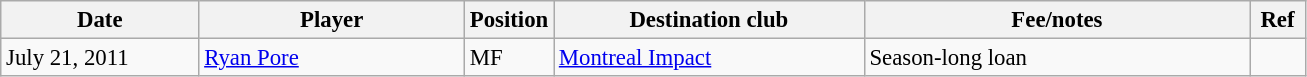<table class="wikitable" style="font-size:95%;">
<tr>
<th width=125px>Date</th>
<th width=170px>Player</th>
<th width=50px>Position</th>
<th width=200px>Destination club</th>
<th width=250px>Fee/notes</th>
<th width=30px>Ref</th>
</tr>
<tr>
<td>July 21, 2011</td>
<td> <a href='#'>Ryan Pore</a></td>
<td>MF</td>
<td> <a href='#'>Montreal Impact</a></td>
<td>Season-long loan</td>
<td></td>
</tr>
</table>
